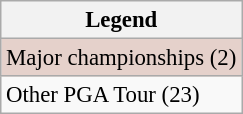<table class="wikitable" style="font-size:95%;">
<tr>
<th>Legend</th>
</tr>
<tr style="background:#e5d1cb;">
<td>Major championships (2)</td>
</tr>
<tr>
<td>Other PGA Tour (23)</td>
</tr>
</table>
